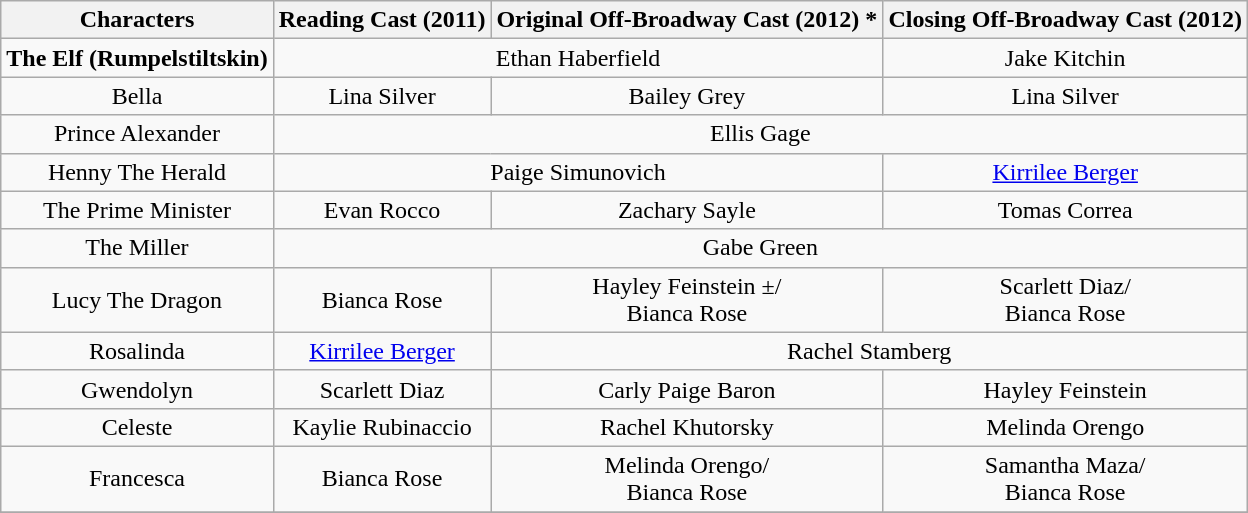<table class="wikitable" style="width:100; text-align:center;">
<tr>
<th>Characters</th>
<th>Reading Cast (2011)</th>
<th>Original Off-Broadway Cast (2012) *</th>
<th>Closing Off-Broadway Cast (2012)</th>
</tr>
<tr>
<td><strong>The Elf (Rumpelstiltskin)<em></td>
<td align="center" colspan="2">Ethan Haberfield</td>
<td>Jake Kitchin</td>
</tr>
<tr>
<td></strong>Bella<strong></td>
<td>Lina Silver</td>
<td>Bailey Grey</td>
<td>Lina Silver</td>
</tr>
<tr>
<td></strong>Prince Alexander<strong></td>
<td align="center" colspan="3">Ellis Gage</td>
</tr>
<tr>
<td></strong>Henny The Herald<strong></td>
<td align="center" colspan="2">Paige Simunovich</td>
<td><a href='#'>Kirrilee Berger</a></td>
</tr>
<tr>
<td></strong>The Prime Minister<strong></td>
<td>Evan Rocco</td>
<td>Zachary Sayle</td>
<td>Tomas Correa</td>
</tr>
<tr>
<td></strong>The Miller<strong></td>
<td align="center" colspan="3">Gabe Green</td>
</tr>
<tr>
<td></strong>Lucy The Dragon<strong></td>
<td>Bianca Rose</td>
<td>Hayley Feinstein ±/<br>Bianca Rose</td>
<td>Scarlett Diaz/<br>Bianca Rose</td>
</tr>
<tr>
<td></strong>Rosalinda<strong></td>
<td><a href='#'>Kirrilee Berger</a></td>
<td align="center" colspan="2">Rachel Stamberg</td>
</tr>
<tr>
<td></strong>Gwendolyn<strong></td>
<td>Scarlett Diaz</td>
<td>Carly Paige Baron</td>
<td>Hayley Feinstein</td>
</tr>
<tr>
<td></strong>Celeste<strong></td>
<td>Kaylie Rubinaccio</td>
<td>Rachel Khutorsky</td>
<td>Melinda Orengo</td>
</tr>
<tr>
<td></strong>Francesca<strong></td>
<td>Bianca Rose</td>
<td>Melinda Orengo/<br>Bianca Rose</td>
<td>Samantha Maza/<br>Bianca Rose</td>
</tr>
<tr>
</tr>
</table>
